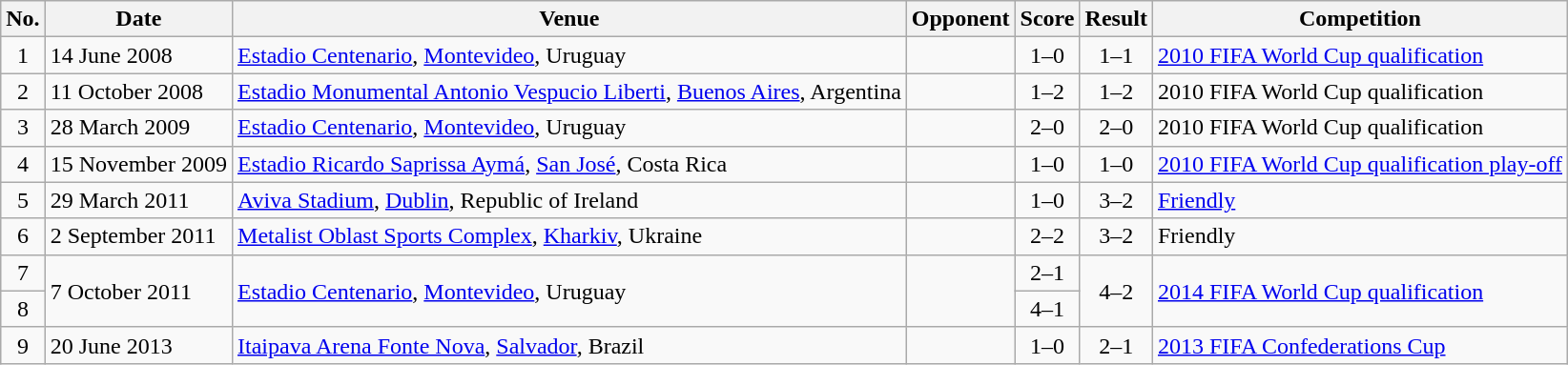<table class="wikitable sortable">
<tr>
<th scope="col">No.</th>
<th scope="col">Date</th>
<th scope="col">Venue</th>
<th scope="col">Opponent</th>
<th scope="col">Score</th>
<th scope="col">Result</th>
<th scope="col">Competition</th>
</tr>
<tr>
<td style="text-align:center">1</td>
<td>14 June 2008</td>
<td><a href='#'>Estadio Centenario</a>, <a href='#'>Montevideo</a>, Uruguay</td>
<td></td>
<td style="text-align:center">1–0</td>
<td style="text-align:center">1–1</td>
<td><a href='#'>2010 FIFA World Cup qualification</a></td>
</tr>
<tr>
<td style="text-align:center">2</td>
<td>11 October 2008</td>
<td><a href='#'>Estadio Monumental Antonio Vespucio Liberti</a>, <a href='#'>Buenos Aires</a>, Argentina</td>
<td></td>
<td style="text-align:center">1–2</td>
<td style="text-align:center">1–2</td>
<td>2010 FIFA World Cup qualification</td>
</tr>
<tr>
<td style="text-align:center">3</td>
<td>28 March 2009</td>
<td><a href='#'>Estadio Centenario</a>, <a href='#'>Montevideo</a>, Uruguay</td>
<td></td>
<td style="text-align:center">2–0</td>
<td style="text-align:center">2–0</td>
<td>2010 FIFA World Cup qualification</td>
</tr>
<tr>
<td style="text-align:center">4</td>
<td>15 November 2009</td>
<td><a href='#'>Estadio Ricardo Saprissa Aymá</a>, <a href='#'>San José</a>, Costa Rica</td>
<td></td>
<td style="text-align:center">1–0</td>
<td style="text-align:center">1–0</td>
<td><a href='#'>2010 FIFA World Cup qualification play-off</a></td>
</tr>
<tr>
<td style="text-align:center">5</td>
<td>29 March 2011</td>
<td><a href='#'>Aviva Stadium</a>, <a href='#'>Dublin</a>, Republic of Ireland</td>
<td></td>
<td style="text-align:center">1–0</td>
<td style="text-align:center">3–2</td>
<td><a href='#'>Friendly</a></td>
</tr>
<tr>
<td style="text-align:center">6</td>
<td>2 September 2011</td>
<td><a href='#'>Metalist Oblast Sports Complex</a>, <a href='#'>Kharkiv</a>, Ukraine</td>
<td></td>
<td style="text-align:center">2–2</td>
<td style="text-align:center">3–2</td>
<td>Friendly</td>
</tr>
<tr>
<td style="text-align:center">7</td>
<td rowspan="2">7 October 2011</td>
<td rowspan="2"><a href='#'>Estadio Centenario</a>, <a href='#'>Montevideo</a>, Uruguay</td>
<td rowspan="2"></td>
<td style="text-align:center">2–1</td>
<td rowspan="2" style="text-align:center">4–2</td>
<td rowspan="2"><a href='#'>2014 FIFA World Cup qualification</a></td>
</tr>
<tr>
<td style="text-align:center">8</td>
<td style="text-align:center">4–1</td>
</tr>
<tr>
<td style="text-align:center">9</td>
<td>20 June 2013</td>
<td><a href='#'>Itaipava Arena Fonte Nova</a>, <a href='#'>Salvador</a>, Brazil</td>
<td></td>
<td style="text-align:center">1–0</td>
<td style="text-align:center">2–1</td>
<td><a href='#'>2013 FIFA Confederations Cup</a></td>
</tr>
</table>
